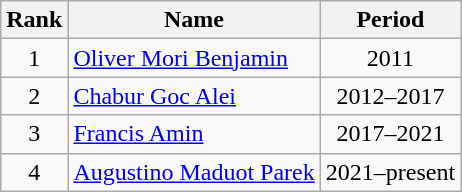<table class="wikitable" style="text-align:center">
<tr>
<th>Rank</th>
<th>Name</th>
<th>Period</th>
</tr>
<tr>
<td>1</td>
<td align="left"><a href='#'>Oliver Mori Benjamin</a> </td>
<td>2011</td>
</tr>
<tr>
<td>2</td>
<td align="left"><a href='#'>Chabur Goc Alei</a> </td>
<td>2012–2017</td>
</tr>
<tr>
<td>3</td>
<td align="left"><a href='#'>Francis Amin</a> </td>
<td>2017–2021</td>
</tr>
<tr>
<td>4</td>
<td align="left"><a href='#'>Augustino Maduot Parek</a> </td>
<td>2021–present</td>
</tr>
</table>
